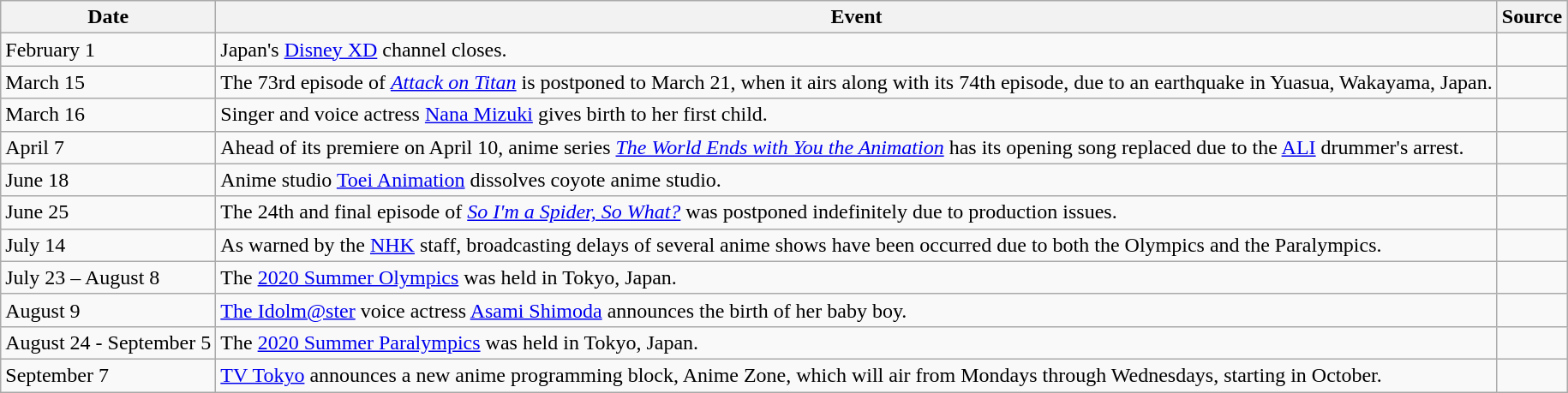<table class="wikitable">
<tr>
<th>Date</th>
<th>Event</th>
<th>Source</th>
</tr>
<tr>
<td>February 1</td>
<td>Japan's <a href='#'>Disney XD</a> channel closes.</td>
<td></td>
</tr>
<tr>
<td>March 15</td>
<td>The 73rd episode of <a href='#'><em>Attack on Titan</em></a> is postponed to March 21, when it airs along with its 74th episode, due to an earthquake in Yuasua, Wakayama, Japan.</td>
<td></td>
</tr>
<tr>
<td>March 16</td>
<td>Singer and voice actress <a href='#'>Nana Mizuki</a> gives birth to her first child.</td>
<td></td>
</tr>
<tr>
<td>April 7</td>
<td>Ahead of its premiere on April 10, anime series <em><a href='#'>The World Ends with You the Animation</a></em> has its opening song replaced due to the <a href='#'>ALI</a> drummer's arrest.</td>
<td></td>
</tr>
<tr>
<td>June 18</td>
<td>Anime studio <a href='#'>Toei Animation</a> dissolves coyote anime studio.</td>
<td></td>
</tr>
<tr>
<td>June 25</td>
<td>The 24th and final episode of <em><a href='#'>So I'm a Spider, So What?</a></em> was postponed indefinitely due to production issues.</td>
<td></td>
</tr>
<tr>
<td>July 14</td>
<td>As warned by the <a href='#'>NHK</a> staff, broadcasting delays of several anime shows have been occurred due to both the Olympics and the Paralympics.</td>
<td></td>
</tr>
<tr>
<td>July 23 – August 8</td>
<td>The <a href='#'>2020 Summer Olympics</a> was held in Tokyo, Japan.</td>
<td></td>
</tr>
<tr>
<td>August 9</td>
<td><a href='#'>The Idolm@ster</a> voice actress <a href='#'>Asami Shimoda</a> announces the birth of her baby boy.</td>
<td></td>
</tr>
<tr>
<td>August 24 - September 5</td>
<td>The <a href='#'>2020 Summer Paralympics</a> was held in Tokyo, Japan.</td>
<td></td>
</tr>
<tr>
<td>September 7</td>
<td><a href='#'>TV Tokyo</a> announces a new anime programming block, Anime Zone, which will air from Mondays through Wednesdays, starting in October.</td>
<td></td>
</tr>
</table>
